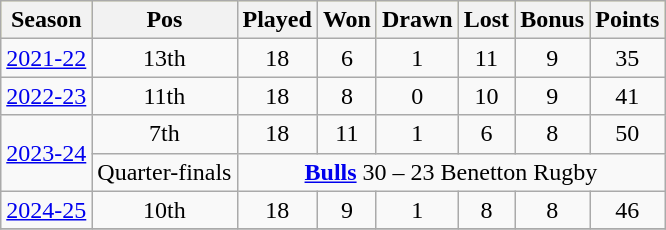<table class="wikitable" style="text-align:center">
<tr style="background-color:#ffff99">
<th>Season</th>
<th>Pos</th>
<th>Played</th>
<th>Won</th>
<th>Drawn</th>
<th>Lost</th>
<th>Bonus</th>
<th>Points</th>
</tr>
<tr>
<td rowspan="1"><a href='#'>2021-22</a></td>
<td>13th</td>
<td>18</td>
<td>6</td>
<td>1</td>
<td>11</td>
<td>9</td>
<td>35</td>
</tr>
<tr>
<td rowspan="1"><a href='#'>2022-23</a></td>
<td>11th</td>
<td>18</td>
<td>8</td>
<td>0</td>
<td>10</td>
<td>9</td>
<td>41</td>
</tr>
<tr>
<td rowspan="2"><a href='#'>2023-24</a></td>
<td>7th</td>
<td>18</td>
<td>11</td>
<td>1</td>
<td>6</td>
<td>8</td>
<td>50</td>
</tr>
<tr>
<td>Quarter-finals</td>
<td colspan="7"><strong><a href='#'>Bulls</a></strong> 30 – 23 Benetton Rugby</td>
</tr>
<tr>
<td rowspan="1"><a href='#'>2024-25</a></td>
<td>10th</td>
<td>18</td>
<td>9</td>
<td>1</td>
<td>8</td>
<td>8</td>
<td>46</td>
</tr>
<tr>
</tr>
</table>
